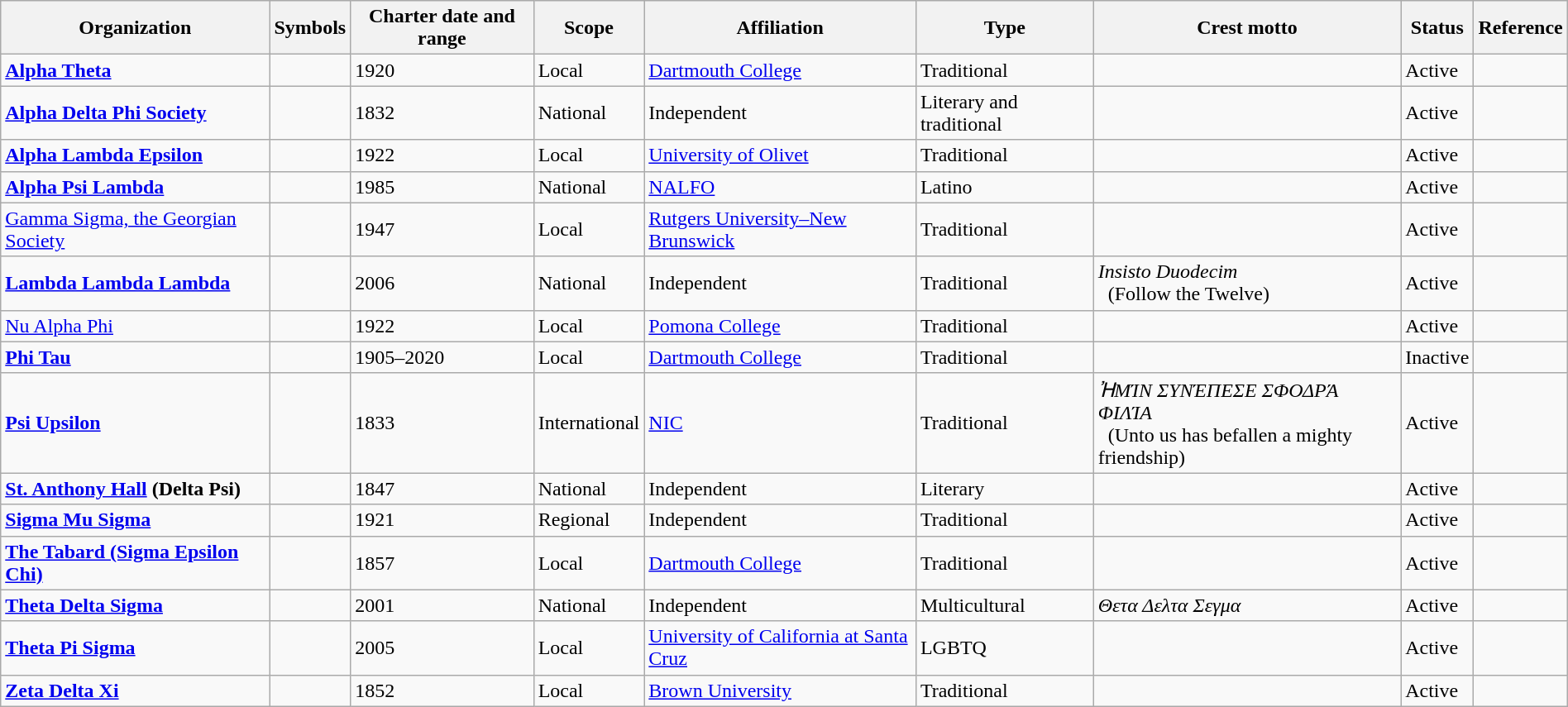<table class="wikitable sortable" width=100%>
<tr>
<th>Organization</th>
<th>Symbols</th>
<th>Charter date and range</th>
<th>Scope</th>
<th>Affiliation</th>
<th>Type</th>
<th>Crest motto</th>
<th>Status</th>
<th>Reference</th>
</tr>
<tr>
<td><strong><a href='#'>Alpha Theta</a></strong></td>
<td><strong></strong></td>
<td>1920</td>
<td>Local</td>
<td><a href='#'>Dartmouth College</a></td>
<td>Traditional</td>
<td></td>
<td>Active</td>
<td></td>
</tr>
<tr>
<td><strong><a href='#'>Alpha Delta Phi Society</a></strong></td>
<td><strong></strong></td>
<td>1832</td>
<td>National</td>
<td>Independent</td>
<td>Literary and traditional</td>
<td></td>
<td>Active</td>
<td></td>
</tr>
<tr>
<td><strong><a href='#'>Alpha Lambda Epsilon</a></strong></td>
<td><strong></strong></td>
<td>1922</td>
<td>Local</td>
<td><a href='#'>University of Olivet</a></td>
<td>Traditional</td>
<td></td>
<td>Active</td>
<td></td>
</tr>
<tr>
<td><strong><a href='#'>Alpha Psi Lambda</a></strong></td>
<td><strong></strong></td>
<td>1985</td>
<td>National</td>
<td><a href='#'>NALFO</a></td>
<td>Latino</td>
<td></td>
<td>Active</td>
<td></td>
</tr>
<tr>
<td><a href='#'>Gamma Sigma, the Georgian Society</a></td>
<td><strong></strong></td>
<td>1947</td>
<td>Local</td>
<td><a href='#'>Rutgers University–New Brunswick</a></td>
<td>Traditional</td>
<td></td>
<td>Active</td>
<td></td>
</tr>
<tr>
<td><strong><a href='#'>Lambda Lambda Lambda</a></strong></td>
<td><strong></strong></td>
<td>2006</td>
<td>National</td>
<td>Independent</td>
<td>Traditional</td>
<td><em>Insisto Duodecim</em><br>  (Follow the Twelve)</td>
<td>Active</td>
<td></td>
</tr>
<tr>
<td><a href='#'>Nu Alpha Phi</a></td>
<td><strong></strong></td>
<td>1922</td>
<td>Local</td>
<td><a href='#'>Pomona College</a></td>
<td>Traditional</td>
<td></td>
<td>Active</td>
<td></td>
</tr>
<tr>
<td><strong><a href='#'>Phi Tau</a></strong></td>
<td><strong></strong></td>
<td>1905–2020</td>
<td>Local</td>
<td><a href='#'>Dartmouth College</a></td>
<td>Traditional</td>
<td></td>
<td>Inactive</td>
<td></td>
</tr>
<tr>
<td><strong><a href='#'>Psi Upsilon</a></strong></td>
<td><strong></strong></td>
<td>1833</td>
<td>International</td>
<td><a href='#'>NIC</a></td>
<td>Traditional</td>
<td><em>ἨΜΊΝ ΣΥΝΈΠΕΣΕ ΣΦΟΔΡΆ ΦΙΛΊΑ</em><br>  (Unto us has befallen a mighty friendship)</td>
<td>Active</td>
<td></td>
</tr>
<tr>
<td><strong><a href='#'>St. Anthony Hall</a> (Delta Psi)</strong></td>
<td><strong></strong></td>
<td>1847</td>
<td>National</td>
<td>Independent</td>
<td>Literary</td>
<td></td>
<td>Active</td>
<td><em></em></td>
</tr>
<tr>
<td><strong><a href='#'>Sigma Mu Sigma</a></strong></td>
<td><strong></strong></td>
<td>1921</td>
<td>Regional</td>
<td>Independent</td>
<td>Traditional</td>
<td></td>
<td>Active</td>
<td></td>
</tr>
<tr>
<td><strong><a href='#'>The Tabard (Sigma Epsilon Chi)</a></strong></td>
<td><strong></strong></td>
<td>1857</td>
<td>Local</td>
<td><a href='#'>Dartmouth College</a></td>
<td>Traditional</td>
<td></td>
<td>Active</td>
<td></td>
</tr>
<tr>
<td><strong><a href='#'>Theta Delta Sigma</a></strong></td>
<td><strong></strong></td>
<td>2001</td>
<td>National</td>
<td>Independent</td>
<td>Multicultural</td>
<td><em>Θετα Δελτα Σεγμα</em></td>
<td>Active</td>
<td></td>
</tr>
<tr>
<td><strong><a href='#'>Theta Pi Sigma</a></strong></td>
<td><strong></strong></td>
<td>2005</td>
<td>Local</td>
<td><a href='#'>University of California at Santa Cruz</a></td>
<td>LGBTQ</td>
<td></td>
<td>Active</td>
<td></td>
</tr>
<tr>
<td><strong><a href='#'>Zeta Delta Xi</a></strong></td>
<td><strong></strong></td>
<td>1852</td>
<td>Local</td>
<td><a href='#'>Brown University</a></td>
<td>Traditional</td>
<td></td>
<td>Active</td>
<td></td>
</tr>
</table>
